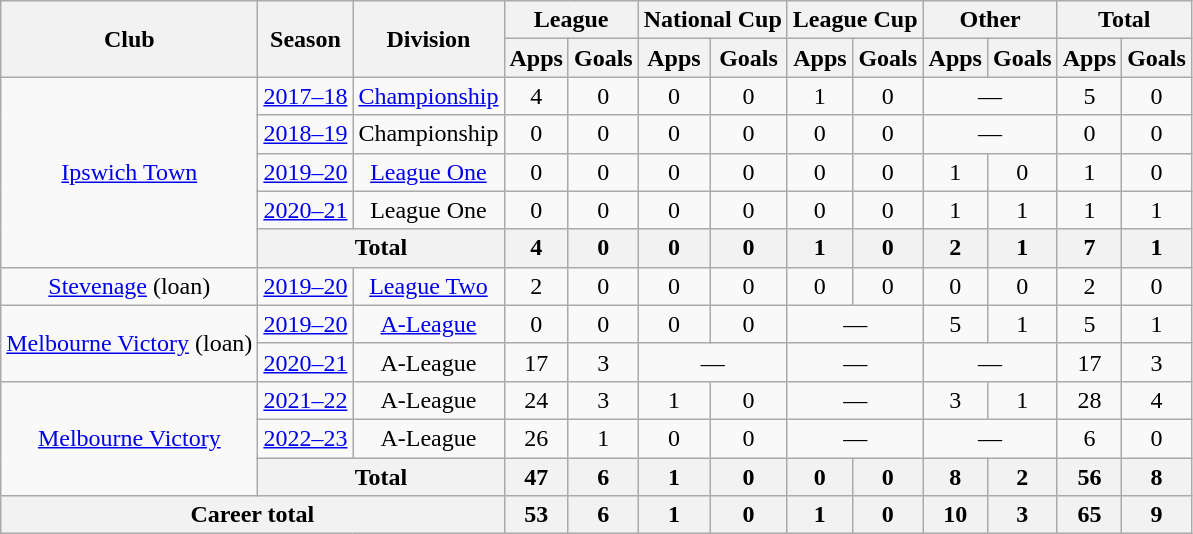<table class="wikitable" style="text-align:center;">
<tr>
<th rowspan="2">Club</th>
<th rowspan="2">Season</th>
<th rowspan="2">Division</th>
<th colspan="2">League</th>
<th colspan="2">National Cup</th>
<th colspan="2">League Cup</th>
<th colspan="2">Other</th>
<th colspan="2">Total</th>
</tr>
<tr>
<th>Apps</th>
<th>Goals</th>
<th>Apps</th>
<th>Goals</th>
<th>Apps</th>
<th>Goals</th>
<th>Apps</th>
<th>Goals</th>
<th>Apps</th>
<th>Goals</th>
</tr>
<tr>
<td rowspan="5"><a href='#'>Ipswich Town</a></td>
<td><a href='#'>2017–18</a></td>
<td><a href='#'>Championship</a></td>
<td>4</td>
<td>0</td>
<td>0</td>
<td>0</td>
<td>1</td>
<td>0</td>
<td colspan="2">—</td>
<td>5</td>
<td>0</td>
</tr>
<tr>
<td><a href='#'>2018–19</a></td>
<td>Championship</td>
<td>0</td>
<td>0</td>
<td>0</td>
<td>0</td>
<td>0</td>
<td>0</td>
<td colspan="2">—</td>
<td>0</td>
<td>0</td>
</tr>
<tr>
<td><a href='#'>2019–20</a></td>
<td><a href='#'>League One</a></td>
<td>0</td>
<td>0</td>
<td>0</td>
<td>0</td>
<td>0</td>
<td>0</td>
<td>1</td>
<td>0</td>
<td>1</td>
<td>0</td>
</tr>
<tr>
<td><a href='#'>2020–21</a></td>
<td>League One</td>
<td>0</td>
<td>0</td>
<td>0</td>
<td>0</td>
<td>0</td>
<td>0</td>
<td>1</td>
<td>1</td>
<td>1</td>
<td>1</td>
</tr>
<tr>
<th colspan=2>Total</th>
<th>4</th>
<th>0</th>
<th>0</th>
<th>0</th>
<th>1</th>
<th>0</th>
<th>2</th>
<th>1</th>
<th>7</th>
<th>1</th>
</tr>
<tr>
<td><a href='#'>Stevenage</a> (loan)</td>
<td><a href='#'>2019–20</a></td>
<td><a href='#'>League Two</a></td>
<td>2</td>
<td>0</td>
<td>0</td>
<td>0</td>
<td>0</td>
<td>0</td>
<td>0</td>
<td>0</td>
<td>2</td>
<td>0</td>
</tr>
<tr>
<td rowspan=2><a href='#'>Melbourne Victory</a> (loan)</td>
<td><a href='#'>2019–20</a></td>
<td><a href='#'>A-League</a></td>
<td>0</td>
<td>0</td>
<td>0</td>
<td>0</td>
<td colspan="2">—</td>
<td>5</td>
<td>1</td>
<td>5</td>
<td>1</td>
</tr>
<tr>
<td><a href='#'>2020–21</a></td>
<td>A-League</td>
<td>17</td>
<td>3</td>
<td colspan="2">—</td>
<td colspan="2">—</td>
<td colspan="2">—</td>
<td>17</td>
<td>3</td>
</tr>
<tr>
<td rowspan=3><a href='#'>Melbourne Victory</a></td>
<td><a href='#'>2021–22</a></td>
<td>A-League</td>
<td>24</td>
<td>3</td>
<td>1</td>
<td>0</td>
<td colspan="2">—</td>
<td>3</td>
<td>1</td>
<td>28</td>
<td>4</td>
</tr>
<tr>
<td><a href='#'>2022–23</a></td>
<td>A-League</td>
<td>26</td>
<td>1</td>
<td>0</td>
<td>0</td>
<td colspan="2">—</td>
<td colspan="2">—</td>
<td>6</td>
<td>0</td>
</tr>
<tr>
<th colspan=2>Total</th>
<th>47</th>
<th>6</th>
<th>1</th>
<th>0</th>
<th>0</th>
<th>0</th>
<th>8</th>
<th>2</th>
<th>56</th>
<th>8</th>
</tr>
<tr>
<th colspan=3>Career total</th>
<th>53</th>
<th>6</th>
<th>1</th>
<th>0</th>
<th>1</th>
<th>0</th>
<th>10</th>
<th>3</th>
<th>65</th>
<th>9</th>
</tr>
</table>
